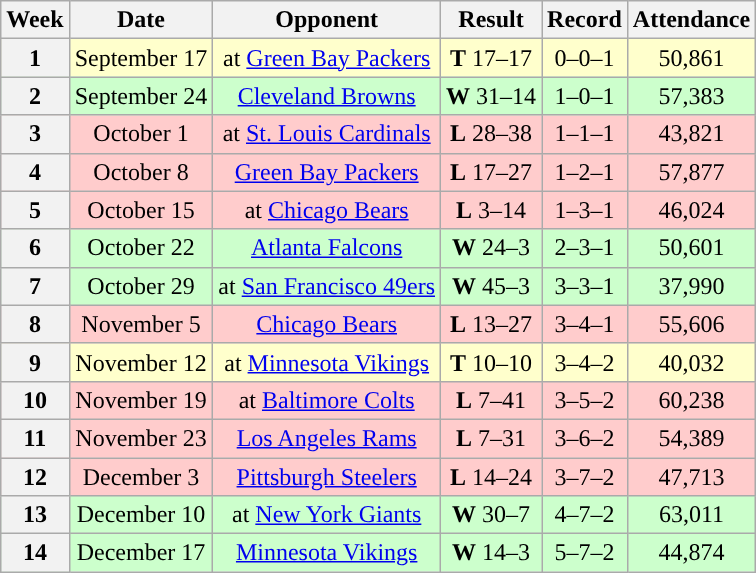<table class="wikitable" style="text-align:center">
<tr>
<th>Week</th>
<th>Date</th>
<th>Opponent</th>
<th>Result</th>
<th>Record</th>
<th>Attendance</th>
</tr>
<tr style="background:#ffc">
<th>1</th>
<td>September 17</td>
<td>at <a href='#'>Green Bay Packers</a></td>
<td><strong>T</strong> 17–17</td>
<td>0–0–1</td>
<td>50,861</td>
</tr>
<tr style="background:#cfc">
<th>2</th>
<td>September 24</td>
<td><a href='#'>Cleveland Browns</a></td>
<td><strong>W</strong> 31–14</td>
<td>1–0–1</td>
<td>57,383</td>
</tr>
<tr style="background:#fcc">
<th>3</th>
<td>October 1</td>
<td>at <a href='#'>St. Louis Cardinals</a></td>
<td><strong>L</strong> 28–38</td>
<td>1–1–1</td>
<td>43,821</td>
</tr>
<tr style="background:#fcc">
<th>4</th>
<td>October 8</td>
<td><a href='#'>Green Bay Packers</a></td>
<td><strong>L</strong> 17–27</td>
<td>1–2–1</td>
<td>57,877</td>
</tr>
<tr style="background:#fcc">
<th>5</th>
<td>October 15</td>
<td>at <a href='#'>Chicago Bears</a></td>
<td><strong>L</strong> 3–14</td>
<td>1–3–1</td>
<td>46,024</td>
</tr>
<tr style="background:#cfc">
<th>6</th>
<td>October 22</td>
<td><a href='#'>Atlanta Falcons</a></td>
<td><strong>W</strong> 24–3</td>
<td>2–3–1</td>
<td>50,601</td>
</tr>
<tr style="background:#cfc">
<th>7</th>
<td>October 29</td>
<td>at <a href='#'>San Francisco 49ers</a></td>
<td><strong>W</strong> 45–3</td>
<td>3–3–1</td>
<td>37,990</td>
</tr>
<tr style="background:#fcc">
<th>8</th>
<td>November 5</td>
<td><a href='#'>Chicago Bears</a></td>
<td><strong>L</strong> 13–27</td>
<td>3–4–1</td>
<td>55,606</td>
</tr>
<tr style="background:#ffc">
<th>9</th>
<td>November 12</td>
<td>at <a href='#'>Minnesota Vikings</a></td>
<td><strong>T</strong> 10–10</td>
<td>3–4–2</td>
<td>40,032</td>
</tr>
<tr style="background:#fcc">
<th>10</th>
<td>November 19</td>
<td>at <a href='#'>Baltimore Colts</a></td>
<td><strong>L</strong> 7–41</td>
<td>3–5–2</td>
<td>60,238</td>
</tr>
<tr style="background:#fcc">
<th>11</th>
<td>November 23</td>
<td><a href='#'>Los Angeles Rams</a></td>
<td><strong>L</strong> 7–31</td>
<td>3–6–2</td>
<td>54,389</td>
</tr>
<tr style="background:#fcc">
<th>12</th>
<td>December 3</td>
<td><a href='#'>Pittsburgh Steelers</a></td>
<td><strong>L</strong> 14–24</td>
<td>3–7–2</td>
<td>47,713</td>
</tr>
<tr style="background:#cfc">
<th>13</th>
<td>December 10</td>
<td>at <a href='#'>New York Giants</a></td>
<td><strong>W</strong> 30–7</td>
<td>4–7–2</td>
<td>63,011</td>
</tr>
<tr style="background:#cfc">
<th>14</th>
<td>December 17</td>
<td><a href='#'>Minnesota Vikings</a></td>
<td><strong>W</strong> 14–3</td>
<td>5–7–2</td>
<td>44,874</td>
</tr>
</table>
